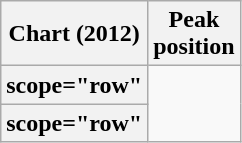<table class="wikitable sortable plainrowheaders">
<tr>
<th>Chart (2012)</th>
<th>Peak<br>position</th>
</tr>
<tr>
<th>scope="row"</th>
</tr>
<tr>
<th>scope="row"</th>
</tr>
</table>
